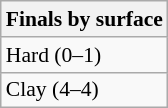<table class=wikitable style=font-size:90%>
<tr>
<th>Finals by surface</th>
</tr>
<tr>
<td>Hard (0–1)</td>
</tr>
<tr>
<td>Clay (4–4)</td>
</tr>
</table>
